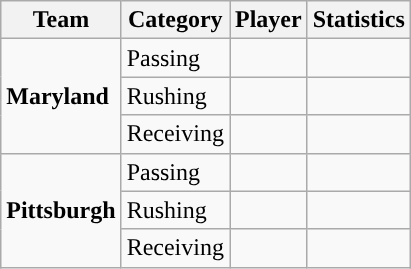<table class="wikitable" style="float: right;">
<tr>
<th>Team</th>
<th>Category</th>
<th>Player</th>
<th>Statistics</th>
</tr>
<tr>
<td rowspan=3><strong>Maryland</strong></td>
<td>Passing</td>
<td></td>
<td></td>
</tr>
<tr>
<td>Rushing</td>
<td></td>
<td></td>
</tr>
<tr>
<td>Receiving</td>
<td></td>
<td></td>
</tr>
<tr>
<td rowspan=3><strong>Pittsburgh</strong></td>
<td>Passing</td>
<td></td>
<td></td>
</tr>
<tr>
<td>Rushing</td>
<td></td>
<td></td>
</tr>
<tr>
<td>Receiving</td>
<td></td>
<td></td>
</tr>
</table>
